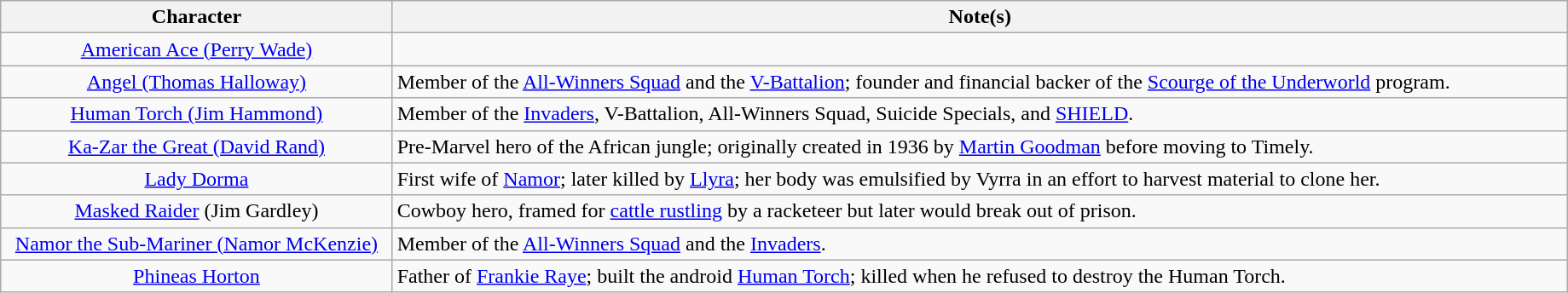<table class="wikitable sortable" style="width:97%;">
<tr>
<th width=25%>Character</th>
<th width=80%>Note(s)</th>
</tr>
<tr>
<td align=center><a href='#'>American Ace (Perry Wade)</a></td>
<td></td>
</tr>
<tr>
<td align=center><a href='#'>Angel (Thomas Halloway)</a></td>
<td>Member of the <a href='#'>All-Winners Squad</a> and the <a href='#'>V-Battalion</a>; founder and financial backer of the <a href='#'>Scourge of the Underworld</a> program.</td>
</tr>
<tr>
<td align=center><a href='#'>Human Torch (Jim Hammond)</a></td>
<td>Member of the <a href='#'>Invaders</a>, V-Battalion, All-Winners Squad, Suicide Specials, and <a href='#'>SHIELD</a>.</td>
</tr>
<tr>
<td align=center><a href='#'>Ka-Zar the Great (David Rand)</a></td>
<td>Pre-Marvel hero of the African jungle; originally created in 1936 by <a href='#'>Martin Goodman</a> before moving to Timely.</td>
</tr>
<tr>
<td align=center><a href='#'>Lady Dorma</a></td>
<td>First wife of <a href='#'>Namor</a>; later killed by <a href='#'>Llyra</a>; her body was emulsified by Vyrra in an effort to harvest material to clone her.</td>
</tr>
<tr>
<td align=center><a href='#'>Masked Raider</a> (Jim Gardley)</td>
<td>Cowboy hero, framed for <a href='#'>cattle rustling</a> by a racketeer but later would break out of prison.</td>
</tr>
<tr>
<td align=center><a href='#'>Namor the Sub-Mariner (Namor McKenzie)</a></td>
<td>Member of the <a href='#'>All-Winners Squad</a> and the <a href='#'>Invaders</a>.</td>
</tr>
<tr>
<td align=center><a href='#'>Phineas Horton</a></td>
<td>Father of <a href='#'>Frankie Raye</a>; built the android <a href='#'>Human Torch</a>; killed when he refused to destroy the Human Torch.</td>
</tr>
</table>
